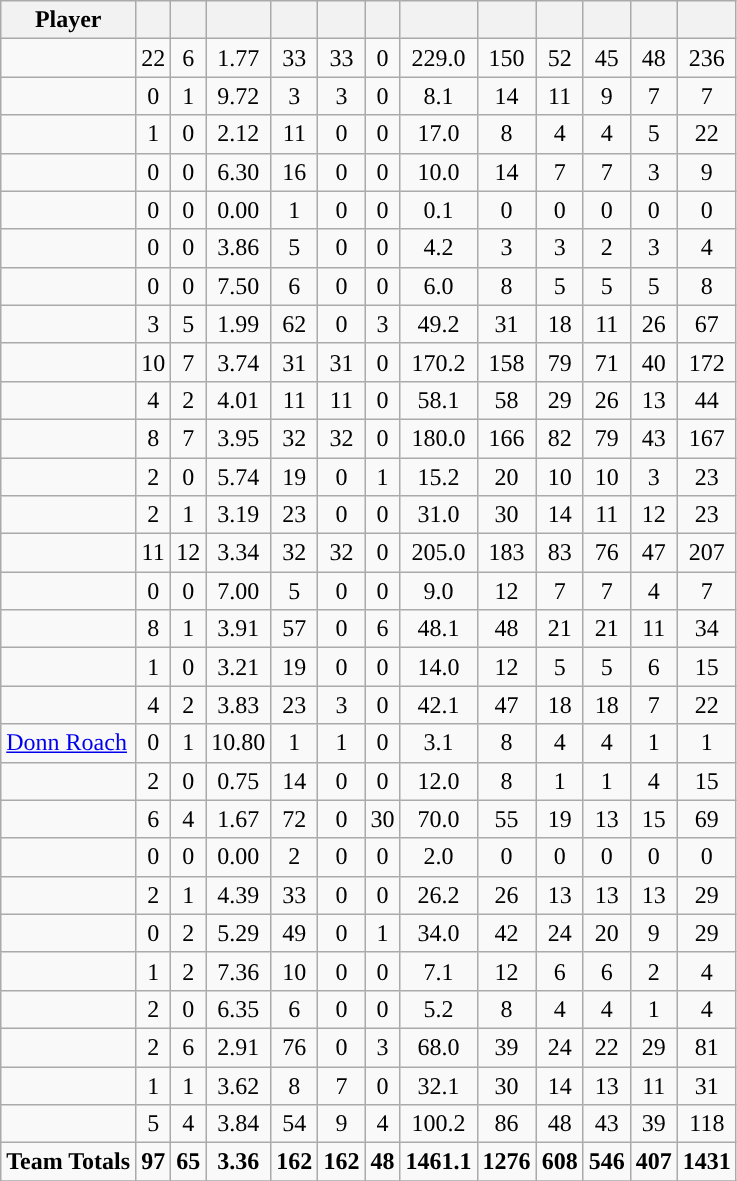<table class="wikitable sortable" style="text-align:center;">
<tr>
<th>Player</th>
<th></th>
<th></th>
<th></th>
<th></th>
<th></th>
<th></th>
<th></th>
<th></th>
<th></th>
<th></th>
<th></th>
<th></th>
</tr>
<tr>
<td align=left></td>
<td>22</td>
<td>6</td>
<td>1.77</td>
<td>33</td>
<td>33</td>
<td>0</td>
<td>229.0</td>
<td>150</td>
<td>52</td>
<td>45</td>
<td>48</td>
<td>236</td>
</tr>
<tr>
<td align=left></td>
<td>0</td>
<td>1</td>
<td>9.72</td>
<td>3</td>
<td>3</td>
<td>0</td>
<td>8.1</td>
<td>14</td>
<td>11</td>
<td>9</td>
<td>7</td>
<td>7</td>
</tr>
<tr>
<td align=left></td>
<td>1</td>
<td>0</td>
<td>2.12</td>
<td>11</td>
<td>0</td>
<td>0</td>
<td>17.0</td>
<td>8</td>
<td>4</td>
<td>4</td>
<td>5</td>
<td>22</td>
</tr>
<tr>
<td align=left></td>
<td>0</td>
<td>0</td>
<td>6.30</td>
<td>16</td>
<td>0</td>
<td>0</td>
<td>10.0</td>
<td>14</td>
<td>7</td>
<td>7</td>
<td>3</td>
<td>9</td>
</tr>
<tr>
<td align=left></td>
<td>0</td>
<td>0</td>
<td>0.00</td>
<td>1</td>
<td>0</td>
<td>0</td>
<td>0.1</td>
<td>0</td>
<td>0</td>
<td>0</td>
<td>0</td>
<td>0</td>
</tr>
<tr>
<td align=left></td>
<td>0</td>
<td>0</td>
<td>3.86</td>
<td>5</td>
<td>0</td>
<td>0</td>
<td>4.2</td>
<td>3</td>
<td>3</td>
<td>2</td>
<td>3</td>
<td>4</td>
</tr>
<tr>
<td align=left></td>
<td>0</td>
<td>0</td>
<td>7.50</td>
<td>6</td>
<td>0</td>
<td>0</td>
<td>6.0</td>
<td>8</td>
<td>5</td>
<td>5</td>
<td>5</td>
<td>8</td>
</tr>
<tr>
<td align=left></td>
<td>3</td>
<td>5</td>
<td>1.99</td>
<td>62</td>
<td>0</td>
<td>3</td>
<td>49.2</td>
<td>31</td>
<td>18</td>
<td>11</td>
<td>26</td>
<td>67</td>
</tr>
<tr>
<td align=left></td>
<td>10</td>
<td>7</td>
<td>3.74</td>
<td>31</td>
<td>31</td>
<td>0</td>
<td>170.2</td>
<td>158</td>
<td>79</td>
<td>71</td>
<td>40</td>
<td>172</td>
</tr>
<tr>
<td align=left></td>
<td>4</td>
<td>2</td>
<td>4.01</td>
<td>11</td>
<td>11</td>
<td>0</td>
<td>58.1</td>
<td>58</td>
<td>29</td>
<td>26</td>
<td>13</td>
<td>44</td>
</tr>
<tr>
<td align=left></td>
<td>8</td>
<td>7</td>
<td>3.95</td>
<td>32</td>
<td>32</td>
<td>0</td>
<td>180.0</td>
<td>166</td>
<td>82</td>
<td>79</td>
<td>43</td>
<td>167</td>
</tr>
<tr>
<td align=left></td>
<td>2</td>
<td>0</td>
<td>5.74</td>
<td>19</td>
<td>0</td>
<td>1</td>
<td>15.2</td>
<td>20</td>
<td>10</td>
<td>10</td>
<td>3</td>
<td>23</td>
</tr>
<tr>
<td align=left></td>
<td>2</td>
<td>1</td>
<td>3.19</td>
<td>23</td>
<td>0</td>
<td>0</td>
<td>31.0</td>
<td>30</td>
<td>14</td>
<td>11</td>
<td>12</td>
<td>23</td>
</tr>
<tr>
<td align=left></td>
<td>11</td>
<td>12</td>
<td>3.34</td>
<td>32</td>
<td>32</td>
<td>0</td>
<td>205.0</td>
<td>183</td>
<td>83</td>
<td>76</td>
<td>47</td>
<td>207</td>
</tr>
<tr>
<td align=left></td>
<td>0</td>
<td>0</td>
<td>7.00</td>
<td>5</td>
<td>0</td>
<td>0</td>
<td>9.0</td>
<td>12</td>
<td>7</td>
<td>7</td>
<td>4</td>
<td>7</td>
</tr>
<tr>
<td align=left></td>
<td>8</td>
<td>1</td>
<td>3.91</td>
<td>57</td>
<td>0</td>
<td>6</td>
<td>48.1</td>
<td>48</td>
<td>21</td>
<td>21</td>
<td>11</td>
<td>34</td>
</tr>
<tr>
<td align=left></td>
<td>1</td>
<td>0</td>
<td>3.21</td>
<td>19</td>
<td>0</td>
<td>0</td>
<td>14.0</td>
<td>12</td>
<td>5</td>
<td>5</td>
<td>6</td>
<td>15</td>
</tr>
<tr>
<td align=left></td>
<td>4</td>
<td>2</td>
<td>3.83</td>
<td>23</td>
<td>3</td>
<td>0</td>
<td>42.1</td>
<td>47</td>
<td>18</td>
<td>18</td>
<td>7</td>
<td>22</td>
</tr>
<tr>
<td align=left><a href='#'>Donn Roach</a></td>
<td>0</td>
<td>1</td>
<td>10.80</td>
<td>1</td>
<td>1</td>
<td>0</td>
<td>3.1</td>
<td>8</td>
<td>4</td>
<td>4</td>
<td>1</td>
<td>1</td>
</tr>
<tr>
<td align=left></td>
<td>2</td>
<td>0</td>
<td>0.75</td>
<td>14</td>
<td>0</td>
<td>0</td>
<td>12.0</td>
<td>8</td>
<td>1</td>
<td>1</td>
<td>4</td>
<td>15</td>
</tr>
<tr>
<td align=left></td>
<td>6</td>
<td>4</td>
<td>1.67</td>
<td>72</td>
<td>0</td>
<td>30</td>
<td>70.0</td>
<td>55</td>
<td>19</td>
<td>13</td>
<td>15</td>
<td>69</td>
</tr>
<tr>
<td align=left></td>
<td>0</td>
<td>0</td>
<td>0.00</td>
<td>2</td>
<td>0</td>
<td>0</td>
<td>2.0</td>
<td>0</td>
<td>0</td>
<td>0</td>
<td>0</td>
<td>0</td>
</tr>
<tr>
<td align=left></td>
<td>2</td>
<td>1</td>
<td>4.39</td>
<td>33</td>
<td>0</td>
<td>0</td>
<td>26.2</td>
<td>26</td>
<td>13</td>
<td>13</td>
<td>13</td>
<td>29</td>
</tr>
<tr>
<td align=left></td>
<td>0</td>
<td>2</td>
<td>5.29</td>
<td>49</td>
<td>0</td>
<td>1</td>
<td>34.0</td>
<td>42</td>
<td>24</td>
<td>20</td>
<td>9</td>
<td>29</td>
</tr>
<tr>
<td align=left></td>
<td>1</td>
<td>2</td>
<td>7.36</td>
<td>10</td>
<td>0</td>
<td>0</td>
<td>7.1</td>
<td>12</td>
<td>6</td>
<td>6</td>
<td>2</td>
<td>4</td>
</tr>
<tr>
<td align=left></td>
<td>2</td>
<td>0</td>
<td>6.35</td>
<td>6</td>
<td>0</td>
<td>0</td>
<td>5.2</td>
<td>8</td>
<td>4</td>
<td>4</td>
<td>1</td>
<td>4</td>
</tr>
<tr>
<td align=left></td>
<td>2</td>
<td>6</td>
<td>2.91</td>
<td>76</td>
<td>0</td>
<td>3</td>
<td>68.0</td>
<td>39</td>
<td>24</td>
<td>22</td>
<td>29</td>
<td>81</td>
</tr>
<tr>
<td align=left></td>
<td>1</td>
<td>1</td>
<td>3.62</td>
<td>8</td>
<td>7</td>
<td>0</td>
<td>32.1</td>
<td>30</td>
<td>14</td>
<td>13</td>
<td>11</td>
<td>31</td>
</tr>
<tr>
<td align=left></td>
<td>5</td>
<td>4</td>
<td>3.84</td>
<td>54</td>
<td>9</td>
<td>4</td>
<td>100.2</td>
<td>86</td>
<td>48</td>
<td>43</td>
<td>39</td>
<td>118</td>
</tr>
<tr>
<td align=left><strong>Team Totals</strong></td>
<td><strong>97</strong></td>
<td><strong>65</strong></td>
<td><strong>3.36</strong></td>
<td><strong>162</strong></td>
<td><strong>162</strong></td>
<td><strong>48</strong></td>
<td><strong>1461.1</strong></td>
<td><strong>1276</strong></td>
<td><strong>608</strong></td>
<td><strong>546</strong></td>
<td><strong>407</strong></td>
<td><strong>1431</strong></td>
</tr>
<tr class=="sortbottom">
</tr>
</table>
